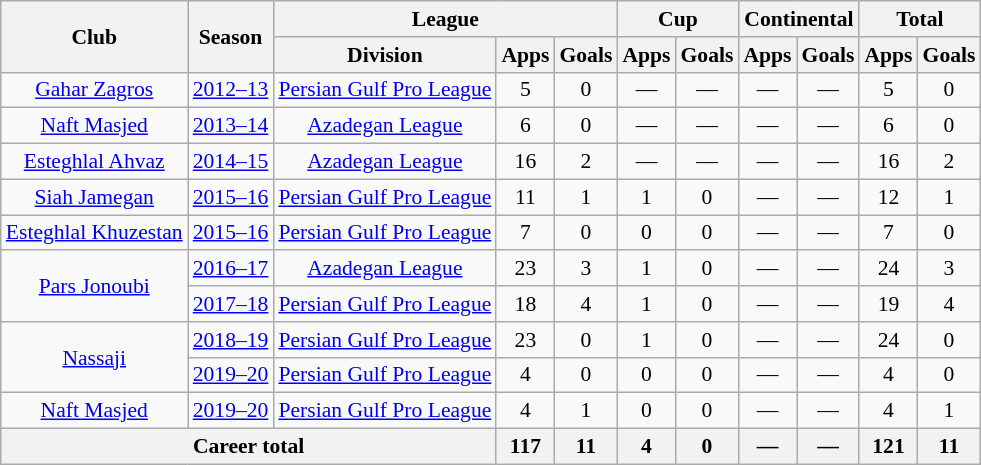<table class="wikitable" style="font-size:90%; text-align:center">
<tr>
<th rowspan="2">Club</th>
<th rowspan="2">Season</th>
<th colspan="3">League</th>
<th colspan="2">Cup</th>
<th colspan="2">Continental</th>
<th colspan="2">Total</th>
</tr>
<tr>
<th>Division</th>
<th>Apps</th>
<th>Goals</th>
<th>Apps</th>
<th>Goals</th>
<th>Apps</th>
<th>Goals</th>
<th>Apps</th>
<th>Goals</th>
</tr>
<tr>
<td><a href='#'>Gahar Zagros</a></td>
<td><a href='#'>2012–13</a></td>
<td><a href='#'>Persian Gulf Pro League</a></td>
<td>5</td>
<td>0</td>
<td>—</td>
<td>—</td>
<td>—</td>
<td>—</td>
<td>5</td>
<td>0</td>
</tr>
<tr>
<td><a href='#'>Naft Masjed</a></td>
<td><a href='#'>2013–14</a></td>
<td><a href='#'>Azadegan League</a></td>
<td>6</td>
<td>0</td>
<td>—</td>
<td>—</td>
<td>—</td>
<td>—</td>
<td>6</td>
<td>0</td>
</tr>
<tr>
<td><a href='#'>Esteghlal Ahvaz</a></td>
<td><a href='#'>2014–15</a></td>
<td><a href='#'>Azadegan League</a></td>
<td>16</td>
<td>2</td>
<td>—</td>
<td>—</td>
<td>—</td>
<td>—</td>
<td>16</td>
<td>2</td>
</tr>
<tr>
<td><a href='#'>Siah Jamegan</a></td>
<td><a href='#'>2015–16</a></td>
<td><a href='#'>Persian Gulf Pro League</a></td>
<td>11</td>
<td>1</td>
<td>1</td>
<td>0</td>
<td>—</td>
<td>—</td>
<td>12</td>
<td>1</td>
</tr>
<tr>
<td><a href='#'>Esteghlal Khuzestan</a></td>
<td><a href='#'>2015–16</a></td>
<td><a href='#'>Persian Gulf Pro League</a></td>
<td>7</td>
<td>0</td>
<td>0</td>
<td>0</td>
<td>—</td>
<td>—</td>
<td>7</td>
<td>0</td>
</tr>
<tr>
<td rowspan="2"><a href='#'>Pars Jonoubi</a></td>
<td><a href='#'>2016–17</a></td>
<td><a href='#'>Azadegan League</a></td>
<td>23</td>
<td>3</td>
<td>1</td>
<td>0</td>
<td>—</td>
<td>—</td>
<td>24</td>
<td>3</td>
</tr>
<tr>
<td><a href='#'>2017–18</a></td>
<td><a href='#'>Persian Gulf Pro League</a></td>
<td>18</td>
<td>4</td>
<td>1</td>
<td>0</td>
<td>—</td>
<td>—</td>
<td>19</td>
<td>4</td>
</tr>
<tr>
<td rowspan="2"><a href='#'>Nassaji</a></td>
<td><a href='#'>2018–19</a></td>
<td><a href='#'>Persian Gulf Pro League</a></td>
<td>23</td>
<td>0</td>
<td>1</td>
<td>0</td>
<td>—</td>
<td>—</td>
<td>24</td>
<td>0</td>
</tr>
<tr>
<td><a href='#'>2019–20</a></td>
<td><a href='#'>Persian Gulf Pro League</a></td>
<td>4</td>
<td>0</td>
<td>0</td>
<td>0</td>
<td>—</td>
<td>—</td>
<td>4</td>
<td>0</td>
</tr>
<tr>
<td><a href='#'>Naft Masjed</a></td>
<td><a href='#'>2019–20</a></td>
<td><a href='#'>Persian Gulf Pro League</a></td>
<td>4</td>
<td>1</td>
<td>0</td>
<td>0</td>
<td>—</td>
<td>—</td>
<td>4</td>
<td>1</td>
</tr>
<tr>
<th colspan="3">Career total</th>
<th>117</th>
<th>11</th>
<th>4</th>
<th>0</th>
<th>—</th>
<th>—</th>
<th>121</th>
<th>11</th>
</tr>
</table>
